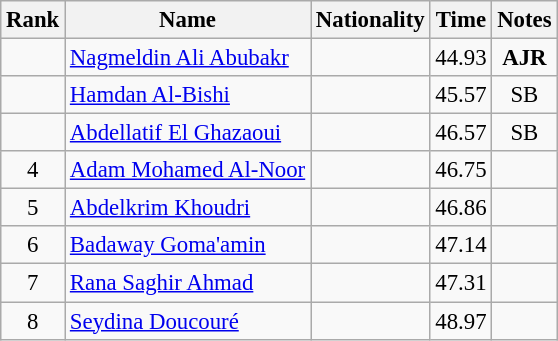<table class="wikitable sortable" style="text-align:center;font-size:95%">
<tr>
<th>Rank</th>
<th>Name</th>
<th>Nationality</th>
<th>Time</th>
<th>Notes</th>
</tr>
<tr>
<td></td>
<td align=left><a href='#'>Nagmeldin Ali Abubakr</a></td>
<td align=left></td>
<td>44.93</td>
<td><strong>AJR</strong></td>
</tr>
<tr>
<td></td>
<td align=left><a href='#'>Hamdan Al-Bishi</a></td>
<td align=left></td>
<td>45.57</td>
<td>SB</td>
</tr>
<tr>
<td></td>
<td align=left><a href='#'>Abdellatif El Ghazaoui</a></td>
<td align=left></td>
<td>46.57</td>
<td>SB</td>
</tr>
<tr>
<td>4</td>
<td align=left><a href='#'>Adam Mohamed Al-Noor</a></td>
<td align=left></td>
<td>46.75</td>
<td></td>
</tr>
<tr>
<td>5</td>
<td align=left><a href='#'>Abdelkrim Khoudri</a></td>
<td align=left></td>
<td>46.86</td>
<td></td>
</tr>
<tr>
<td>6</td>
<td align=left><a href='#'>Badaway Goma'amin</a></td>
<td align=left></td>
<td>47.14</td>
<td></td>
</tr>
<tr>
<td>7</td>
<td align=left><a href='#'>Rana Saghir Ahmad</a></td>
<td align=left></td>
<td>47.31</td>
<td></td>
</tr>
<tr>
<td>8</td>
<td align=left><a href='#'>Seydina Doucouré</a></td>
<td align=left></td>
<td>48.97</td>
<td></td>
</tr>
</table>
